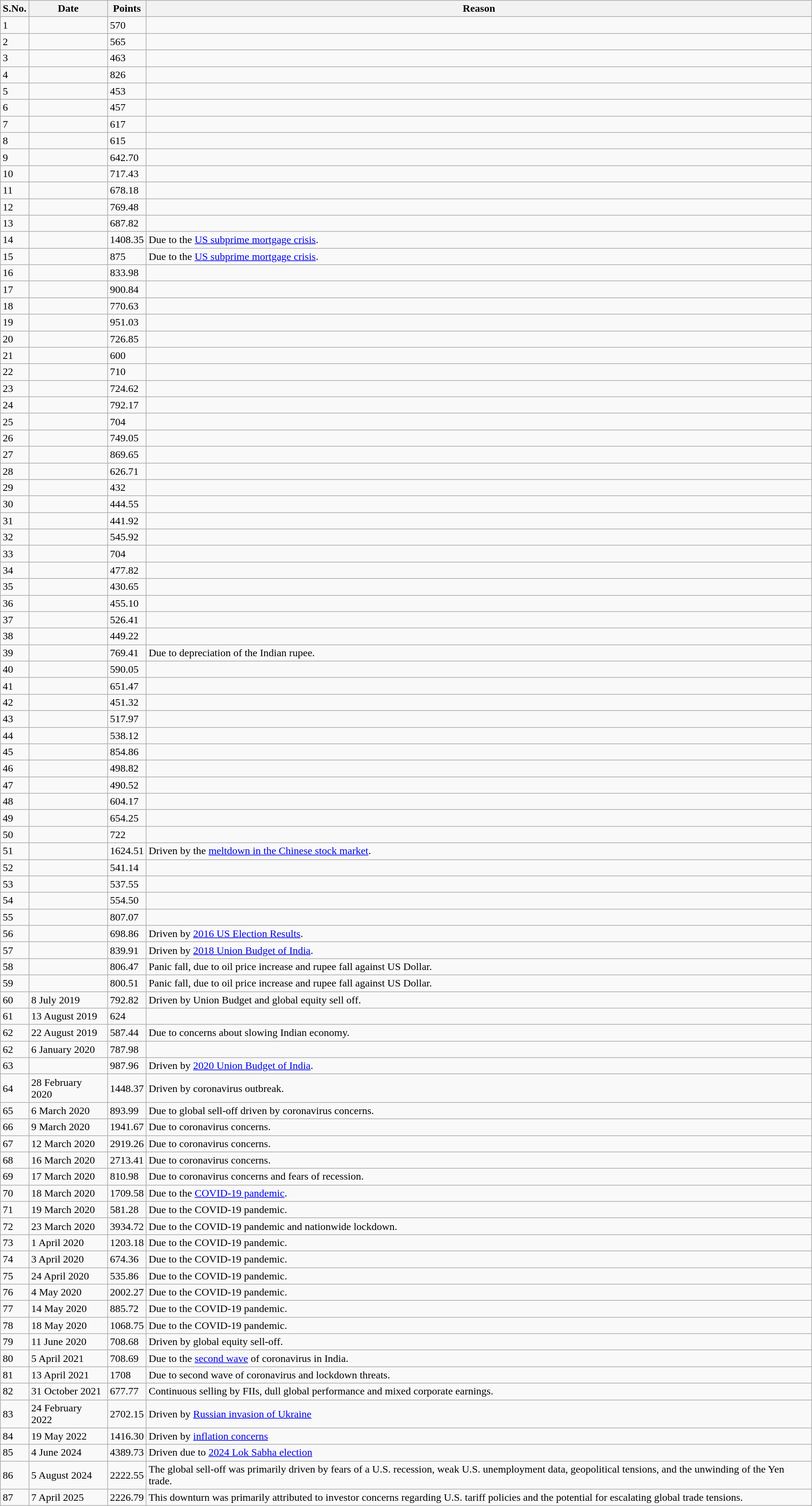<table class="wikitable sortable">
<tr>
<th>S.No.</th>
<th>Date</th>
<th>Points</th>
<th>Reason</th>
</tr>
<tr>
<td>1</td>
<td></td>
<td>570</td>
<td></td>
</tr>
<tr>
<td>2</td>
<td></td>
<td>565</td>
<td></td>
</tr>
<tr>
<td>3</td>
<td></td>
<td>463</td>
<td></td>
</tr>
<tr>
<td>4</td>
<td></td>
<td>826</td>
<td></td>
</tr>
<tr>
<td>5</td>
<td></td>
<td>453</td>
<td></td>
</tr>
<tr>
<td>6</td>
<td></td>
<td>457</td>
<td></td>
</tr>
<tr>
<td>7</td>
<td></td>
<td>617</td>
<td></td>
</tr>
<tr>
<td>8</td>
<td></td>
<td>615</td>
<td></td>
</tr>
<tr>
<td>9</td>
<td></td>
<td>642.70</td>
<td></td>
</tr>
<tr>
<td>10</td>
<td></td>
<td>717.43</td>
<td></td>
</tr>
<tr>
<td>11</td>
<td></td>
<td>678.18</td>
<td></td>
</tr>
<tr>
<td>12</td>
<td></td>
<td>769.48</td>
<td></td>
</tr>
<tr>
<td>13</td>
<td></td>
<td>687.82</td>
<td></td>
</tr>
<tr>
<td>14</td>
<td></td>
<td>1408.35</td>
<td>Due to the <a href='#'>US subprime mortgage crisis</a>.</td>
</tr>
<tr>
<td>15</td>
<td></td>
<td>875</td>
<td>Due to the <a href='#'>US subprime mortgage crisis</a>.</td>
</tr>
<tr>
<td>16</td>
<td></td>
<td>833.98</td>
<td></td>
</tr>
<tr>
<td>17</td>
<td></td>
<td>900.84</td>
<td></td>
</tr>
<tr>
<td>18</td>
<td></td>
<td>770.63</td>
<td></td>
</tr>
<tr>
<td>19</td>
<td></td>
<td>951.03</td>
<td></td>
</tr>
<tr>
<td>20</td>
<td></td>
<td>726.85</td>
<td></td>
</tr>
<tr>
<td>21</td>
<td></td>
<td>600</td>
<td></td>
</tr>
<tr>
<td>22</td>
<td></td>
<td>710</td>
<td></td>
</tr>
<tr>
<td>23</td>
<td></td>
<td>724.62</td>
<td></td>
</tr>
<tr>
<td>24</td>
<td></td>
<td>792.17</td>
<td></td>
</tr>
<tr>
<td>25</td>
<td></td>
<td>704</td>
<td></td>
</tr>
<tr>
<td>26</td>
<td></td>
<td>749.05</td>
<td></td>
</tr>
<tr>
<td>27</td>
<td></td>
<td>869.65</td>
<td></td>
</tr>
<tr>
<td>28</td>
<td></td>
<td>626.71</td>
<td></td>
</tr>
<tr>
<td>29</td>
<td></td>
<td>432</td>
<td></td>
</tr>
<tr>
<td>30</td>
<td></td>
<td>444.55</td>
<td></td>
</tr>
<tr>
<td>31</td>
<td></td>
<td>441.92</td>
<td></td>
</tr>
<tr>
<td>32</td>
<td></td>
<td>545.92</td>
<td></td>
</tr>
<tr>
<td>33</td>
<td></td>
<td>704</td>
<td></td>
</tr>
<tr>
<td>34</td>
<td></td>
<td>477.82</td>
<td></td>
</tr>
<tr>
<td>35</td>
<td></td>
<td>430.65</td>
<td></td>
</tr>
<tr>
<td>36</td>
<td></td>
<td>455.10</td>
<td></td>
</tr>
<tr>
<td>37</td>
<td></td>
<td>526.41</td>
<td></td>
</tr>
<tr>
<td>38</td>
<td></td>
<td>449.22</td>
<td></td>
</tr>
<tr>
<td>39</td>
<td></td>
<td>769.41</td>
<td>Due to depreciation of the Indian rupee.</td>
</tr>
<tr>
<td>40</td>
<td></td>
<td>590.05</td>
<td></td>
</tr>
<tr>
<td>41</td>
<td></td>
<td>651.47</td>
<td></td>
</tr>
<tr>
<td>42</td>
<td></td>
<td>451.32</td>
<td></td>
</tr>
<tr>
<td>43</td>
<td></td>
<td>517.97</td>
<td></td>
</tr>
<tr>
<td>44</td>
<td></td>
<td>538.12</td>
<td></td>
</tr>
<tr>
<td>45</td>
<td></td>
<td>854.86</td>
<td></td>
</tr>
<tr>
<td>46</td>
<td></td>
<td>498.82</td>
<td></td>
</tr>
<tr>
<td>47</td>
<td></td>
<td>490.52</td>
<td></td>
</tr>
<tr>
<td>48</td>
<td></td>
<td>604.17</td>
<td></td>
</tr>
<tr>
<td>49</td>
<td></td>
<td>654.25</td>
<td></td>
</tr>
<tr>
<td>50</td>
<td></td>
<td>722</td>
<td></td>
</tr>
<tr>
<td>51</td>
<td></td>
<td>1624.51</td>
<td>Driven by the <a href='#'>meltdown in the Chinese stock market</a>.</td>
</tr>
<tr>
<td>52</td>
<td></td>
<td>541.14</td>
<td></td>
</tr>
<tr>
<td>53</td>
<td></td>
<td>537.55</td>
<td></td>
</tr>
<tr>
<td>54</td>
<td></td>
<td>554.50</td>
<td></td>
</tr>
<tr>
<td>55</td>
<td></td>
<td>807.07</td>
<td></td>
</tr>
<tr>
<td>56</td>
<td></td>
<td>698.86</td>
<td>Driven by <a href='#'>2016 US Election Results</a>.</td>
</tr>
<tr>
<td>57</td>
<td></td>
<td>839.91</td>
<td>Driven by <a href='#'>2018 Union Budget of India</a>.</td>
</tr>
<tr>
<td>58</td>
<td></td>
<td>806.47</td>
<td>Panic fall, due to oil price increase and rupee fall against US Dollar.</td>
</tr>
<tr>
<td>59</td>
<td></td>
<td>800.51</td>
<td>Panic fall, due to oil price increase and rupee fall against US Dollar.</td>
</tr>
<tr>
<td>60</td>
<td>8 July 2019</td>
<td>792.82</td>
<td>Driven by Union Budget and global equity sell off.</td>
</tr>
<tr>
<td>61</td>
<td>13 August 2019</td>
<td>624</td>
<td></td>
</tr>
<tr>
<td>62</td>
<td>22 August 2019</td>
<td>587.44</td>
<td>Due to concerns about slowing Indian economy.</td>
</tr>
<tr>
<td>62</td>
<td>6 January 2020</td>
<td>787.98</td>
<td></td>
</tr>
<tr>
<td>63</td>
<td></td>
<td>987.96</td>
<td>Driven by <a href='#'>2020 Union Budget of India</a>.</td>
</tr>
<tr>
<td>64</td>
<td>28 February 2020</td>
<td>1448.37</td>
<td>Driven by coronavirus outbreak.</td>
</tr>
<tr>
<td>65</td>
<td>6 March 2020</td>
<td>893.99</td>
<td>Due to global sell-off driven by coronavirus concerns.</td>
</tr>
<tr>
<td>66</td>
<td>9 March 2020</td>
<td>1941.67</td>
<td>Due to coronavirus concerns.</td>
</tr>
<tr>
<td>67</td>
<td>12 March 2020</td>
<td>2919.26</td>
<td>Due to coronavirus concerns.</td>
</tr>
<tr>
<td>68</td>
<td>16 March 2020</td>
<td>2713.41</td>
<td>Due to coronavirus concerns.</td>
</tr>
<tr>
<td>69</td>
<td>17 March 2020</td>
<td>810.98</td>
<td>Due to coronavirus concerns and fears of recession.</td>
</tr>
<tr>
<td>70</td>
<td>18 March 2020</td>
<td>1709.58</td>
<td>Due to the <a href='#'>COVID-19 pandemic</a>.</td>
</tr>
<tr>
<td>71</td>
<td>19 March 2020</td>
<td>581.28</td>
<td>Due to the COVID-19 pandemic.</td>
</tr>
<tr>
<td>72</td>
<td>23 March 2020</td>
<td>3934.72</td>
<td>Due to the COVID-19 pandemic and nationwide lockdown.</td>
</tr>
<tr>
<td>73</td>
<td>1 April 2020</td>
<td>1203.18</td>
<td>Due to the COVID-19 pandemic.</td>
</tr>
<tr>
<td>74</td>
<td>3 April 2020</td>
<td>674.36</td>
<td>Due to the COVID-19 pandemic.</td>
</tr>
<tr>
<td>75</td>
<td>24 April 2020</td>
<td>535.86</td>
<td>Due to the COVID-19 pandemic.</td>
</tr>
<tr>
<td>76</td>
<td>4 May 2020</td>
<td>2002.27</td>
<td>Due to the COVID-19 pandemic.</td>
</tr>
<tr>
<td>77</td>
<td>14 May 2020</td>
<td>885.72</td>
<td>Due to the COVID-19 pandemic.</td>
</tr>
<tr>
<td>78</td>
<td>18 May 2020</td>
<td>1068.75</td>
<td>Due to the COVID-19 pandemic.</td>
</tr>
<tr>
<td>79</td>
<td>11 June 2020</td>
<td>708.68</td>
<td>Driven by global equity sell-off.</td>
</tr>
<tr>
<td>80</td>
<td>5 April 2021</td>
<td>708.69</td>
<td>Due to the <a href='#'>second wave</a> of coronavirus in India.</td>
</tr>
<tr>
<td>81</td>
<td>13 April 2021</td>
<td>1708</td>
<td>Due to second wave of coronavirus and lockdown threats.</td>
</tr>
<tr>
<td>82</td>
<td>31 October 2021</td>
<td>677.77</td>
<td>Continuous selling by FIIs, dull global performance and mixed corporate earnings.</td>
</tr>
<tr>
<td>83</td>
<td>24 February 2022</td>
<td>2702.15</td>
<td>Driven by <a href='#'>Russian invasion of Ukraine</a></td>
</tr>
<tr>
<td>84</td>
<td>19 May 2022</td>
<td>1416.30</td>
<td>Driven by <a href='#'>inflation concerns</a></td>
</tr>
<tr>
<td>85</td>
<td>4 June 2024</td>
<td>4389.73</td>
<td>Driven due to <a href='#'>2024 Lok Sabha election</a></td>
</tr>
<tr>
<td>86</td>
<td>5 August 2024</td>
<td>2222.55 </td>
<td>The global sell-off was primarily driven by fears of a U.S. recession, weak U.S. unemployment data, geopolitical tensions, and the unwinding of the Yen trade.</td>
</tr>
<tr>
<td>87</td>
<td>7 April 2025</td>
<td>2226.79</td>
<td>This downturn was primarily attributed to investor concerns regarding U.S. tariff policies and the potential for escalating global trade tensions. </td>
</tr>
</table>
